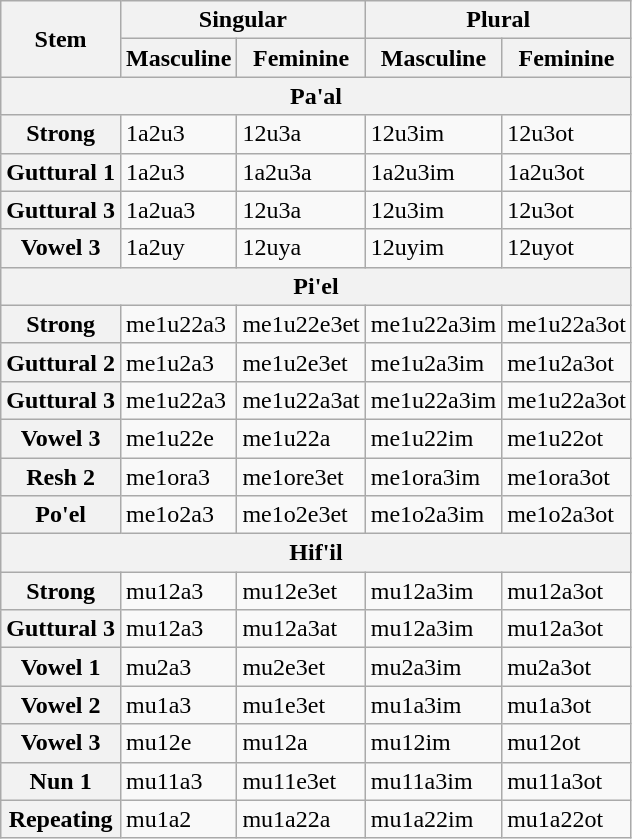<table class="wikitable mw-collapsible">
<tr>
<th rowspan="2">Stem</th>
<th colspan="2">Singular</th>
<th colspan="2">Plural</th>
</tr>
<tr>
<th>Masculine</th>
<th>Feminine</th>
<th>Masculine</th>
<th>Feminine</th>
</tr>
<tr>
<th colspan="5">Pa'al</th>
</tr>
<tr>
<th>Strong</th>
<td>1a2u3</td>
<td>12u3a</td>
<td>12u3im</td>
<td>12u3ot</td>
</tr>
<tr>
<th>Guttural 1</th>
<td>1a2u3</td>
<td>1a2u3a</td>
<td>1a2u3im</td>
<td>1a2u3ot</td>
</tr>
<tr>
<th>Guttural 3</th>
<td>1a2ua3</td>
<td>12u3a</td>
<td>12u3im</td>
<td>12u3ot</td>
</tr>
<tr>
<th>Vowel 3</th>
<td>1a2uy</td>
<td>12uya</td>
<td>12uyim</td>
<td>12uyot</td>
</tr>
<tr>
<th colspan="5">Pi'el</th>
</tr>
<tr>
<th>Strong</th>
<td>me1u22a3</td>
<td>me1u22e3et</td>
<td>me1u22a3im</td>
<td>me1u22a3ot</td>
</tr>
<tr>
<th>Guttural 2</th>
<td>me1u2a3</td>
<td>me1u2e3et</td>
<td>me1u2a3im</td>
<td>me1u2a3ot</td>
</tr>
<tr>
<th>Guttural 3</th>
<td>me1u22a3</td>
<td>me1u22a3at</td>
<td>me1u22a3im</td>
<td>me1u22a3ot</td>
</tr>
<tr>
<th>Vowel 3</th>
<td>me1u22e</td>
<td>me1u22a</td>
<td>me1u22im</td>
<td>me1u22ot</td>
</tr>
<tr>
<th>Resh 2</th>
<td>me1ora3</td>
<td>me1ore3et</td>
<td>me1ora3im</td>
<td>me1ora3ot</td>
</tr>
<tr>
<th>Po'el</th>
<td>me1o2a3</td>
<td>me1o2e3et</td>
<td>me1o2a3im</td>
<td>me1o2a3ot</td>
</tr>
<tr>
<th colspan="5">Hif'il</th>
</tr>
<tr>
<th>Strong</th>
<td>mu12a3</td>
<td>mu12e3et</td>
<td>mu12a3im</td>
<td>mu12a3ot</td>
</tr>
<tr>
<th>Guttural 3</th>
<td>mu12a3</td>
<td>mu12a3at</td>
<td>mu12a3im</td>
<td>mu12a3ot</td>
</tr>
<tr>
<th>Vowel 1</th>
<td>mu2a3</td>
<td>mu2e3et</td>
<td>mu2a3im</td>
<td>mu2a3ot</td>
</tr>
<tr>
<th>Vowel 2</th>
<td>mu1a3</td>
<td>mu1e3et</td>
<td>mu1a3im</td>
<td>mu1a3ot</td>
</tr>
<tr>
<th>Vowel 3</th>
<td>mu12e</td>
<td>mu12a</td>
<td>mu12im</td>
<td>mu12ot</td>
</tr>
<tr>
<th>Nun 1</th>
<td>mu11a3</td>
<td>mu11e3et</td>
<td>mu11a3im</td>
<td>mu11a3ot</td>
</tr>
<tr>
<th>Repeating</th>
<td>mu1a2</td>
<td>mu1a22a</td>
<td>mu1a22im</td>
<td>mu1a22ot</td>
</tr>
</table>
